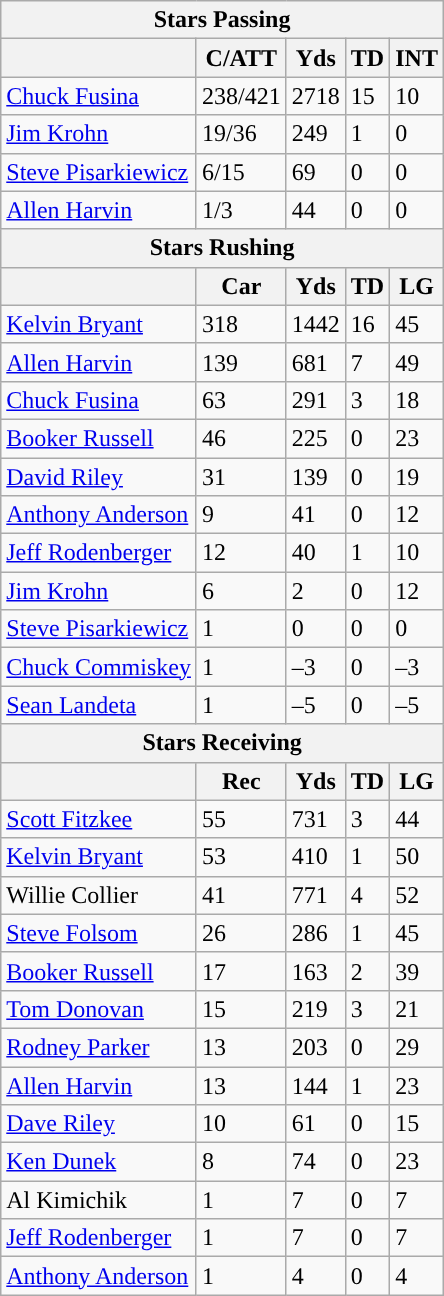<table class="wikitable">
<tr>
<th colspan="5">Stars Passing</th>
</tr>
<tr>
<th></th>
<th>C/ATT</th>
<th>Yds</th>
<th>TD</th>
<th>INT</th>
</tr>
<tr>
<td><a href='#'>Chuck Fusina</a></td>
<td>238/421</td>
<td>2718</td>
<td>15</td>
<td>10</td>
</tr>
<tr>
<td><a href='#'>Jim Krohn</a></td>
<td>19/36</td>
<td>249</td>
<td>1</td>
<td>0</td>
</tr>
<tr>
<td><a href='#'>Steve Pisarkiewicz</a></td>
<td>6/15</td>
<td>69</td>
<td>0</td>
<td>0</td>
</tr>
<tr>
<td><a href='#'>Allen Harvin</a></td>
<td>1/3</td>
<td>44</td>
<td>0</td>
<td>0</td>
</tr>
<tr>
<th colspan="5">Stars Rushing</th>
</tr>
<tr>
<th></th>
<th>Car</th>
<th>Yds</th>
<th>TD</th>
<th>LG</th>
</tr>
<tr>
<td><a href='#'>Kelvin Bryant</a></td>
<td>318</td>
<td>1442</td>
<td>16</td>
<td>45</td>
</tr>
<tr>
<td><a href='#'>Allen Harvin</a></td>
<td>139</td>
<td>681</td>
<td>7</td>
<td>49</td>
</tr>
<tr>
<td><a href='#'>Chuck Fusina</a></td>
<td>63</td>
<td>291</td>
<td>3</td>
<td>18</td>
</tr>
<tr>
<td><a href='#'>Booker Russell</a></td>
<td>46</td>
<td>225</td>
<td>0</td>
<td>23</td>
</tr>
<tr>
<td><a href='#'>David Riley</a></td>
<td>31</td>
<td>139</td>
<td>0</td>
<td>19</td>
</tr>
<tr>
<td><a href='#'>Anthony Anderson</a></td>
<td>9</td>
<td>41</td>
<td>0</td>
<td>12</td>
</tr>
<tr>
<td><a href='#'>Jeff Rodenberger</a></td>
<td>12</td>
<td>40</td>
<td>1</td>
<td>10</td>
</tr>
<tr>
<td><a href='#'>Jim Krohn</a></td>
<td>6</td>
<td>2</td>
<td>0</td>
<td>12</td>
</tr>
<tr>
<td><a href='#'>Steve Pisarkiewicz</a></td>
<td>1</td>
<td>0</td>
<td>0</td>
<td>0</td>
</tr>
<tr>
<td><a href='#'>Chuck Commiskey</a></td>
<td>1</td>
<td>–3</td>
<td>0</td>
<td>–3</td>
</tr>
<tr>
<td><a href='#'>Sean Landeta</a></td>
<td>1</td>
<td>–5</td>
<td>0</td>
<td>–5</td>
</tr>
<tr>
<th colspan="5">Stars Receiving</th>
</tr>
<tr>
<th></th>
<th>Rec</th>
<th>Yds</th>
<th>TD</th>
<th>LG</th>
</tr>
<tr>
<td><a href='#'>Scott Fitzkee</a></td>
<td>55</td>
<td>731</td>
<td>3</td>
<td>44</td>
</tr>
<tr>
<td><a href='#'>Kelvin Bryant</a></td>
<td>53</td>
<td>410</td>
<td>1</td>
<td>50</td>
</tr>
<tr>
<td>Willie Collier</td>
<td>41</td>
<td>771</td>
<td>4</td>
<td>52</td>
</tr>
<tr>
<td><a href='#'>Steve Folsom</a></td>
<td>26</td>
<td>286</td>
<td>1</td>
<td>45</td>
</tr>
<tr>
<td><a href='#'>Booker Russell</a></td>
<td>17</td>
<td>163</td>
<td>2</td>
<td>39</td>
</tr>
<tr>
<td><a href='#'>Tom Donovan</a></td>
<td>15</td>
<td>219</td>
<td>3</td>
<td>21</td>
</tr>
<tr>
<td><a href='#'>Rodney Parker</a></td>
<td>13</td>
<td>203</td>
<td>0</td>
<td>29</td>
</tr>
<tr>
<td><a href='#'>Allen Harvin</a></td>
<td>13</td>
<td>144</td>
<td>1</td>
<td>23</td>
</tr>
<tr>
<td><a href='#'>Dave Riley</a></td>
<td>10</td>
<td>61</td>
<td>0</td>
<td>15</td>
</tr>
<tr>
<td><a href='#'>Ken Dunek</a></td>
<td>8</td>
<td>74</td>
<td>0</td>
<td>23</td>
</tr>
<tr>
<td>Al Kimichik</td>
<td>1</td>
<td>7</td>
<td>0</td>
<td>7</td>
</tr>
<tr>
<td><a href='#'>Jeff Rodenberger</a></td>
<td>1</td>
<td>7</td>
<td>0</td>
<td>7</td>
</tr>
<tr>
<td><a href='#'>Anthony Anderson</a></td>
<td>1</td>
<td>4</td>
<td>0</td>
<td>4</td>
</tr>
</table>
